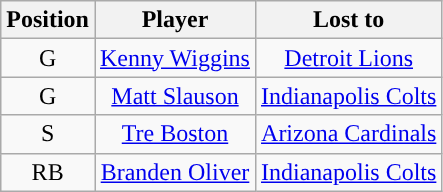<table class="wikitable" style="text-align:center">
<tr>
<th>Position</th>
<th>Player</th>
<th>Lost to</th>
</tr>
<tr>
<td>G</td>
<td><a href='#'>Kenny Wiggins</a></td>
<td><a href='#'>Detroit Lions</a></td>
</tr>
<tr>
<td>G</td>
<td><a href='#'>Matt Slauson</a></td>
<td><a href='#'>Indianapolis Colts</a></td>
</tr>
<tr>
<td>S</td>
<td><a href='#'>Tre Boston</a></td>
<td><a href='#'>Arizona Cardinals</a></td>
</tr>
<tr>
<td>RB</td>
<td><a href='#'>Branden Oliver</a></td>
<td><a href='#'>Indianapolis Colts</a></td>
</tr>
</table>
